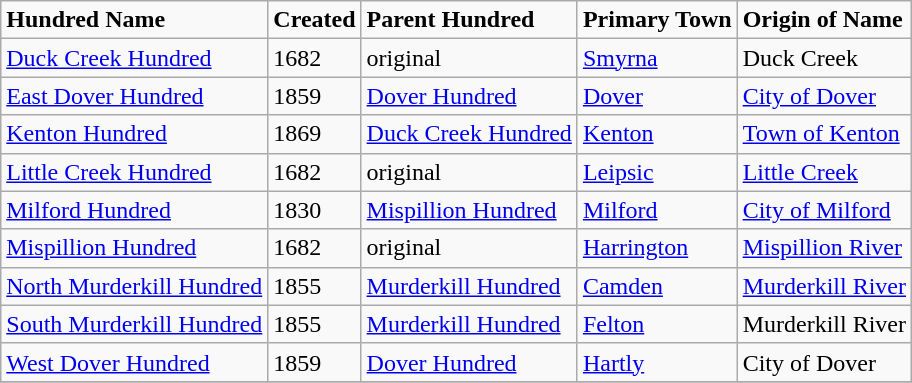<table class="wikitable sortable">
<tr>
<td><strong>Hundred Name</strong></td>
<td><strong>Created</strong></td>
<td><strong>Parent Hundred</strong></td>
<td><strong>Primary Town</strong></td>
<td><strong>Origin of Name</strong></td>
</tr>
<tr>
<td><a href='#'>Duck Creek Hundred</a></td>
<td>1682</td>
<td>original</td>
<td><a href='#'>Smyrna</a></td>
<td>Duck Creek</td>
</tr>
<tr>
<td><a href='#'>East Dover Hundred</a></td>
<td>1859</td>
<td><a href='#'>Dover Hundred</a></td>
<td><a href='#'>Dover</a></td>
<td><a href='#'>City of Dover</a></td>
</tr>
<tr>
<td><a href='#'>Kenton Hundred</a></td>
<td>1869</td>
<td><a href='#'>Duck Creek Hundred</a></td>
<td><a href='#'>Kenton</a></td>
<td><a href='#'>Town of Kenton</a></td>
</tr>
<tr>
<td><a href='#'>Little Creek Hundred</a></td>
<td>1682</td>
<td>original</td>
<td><a href='#'>Leipsic</a></td>
<td><a href='#'>Little Creek</a></td>
</tr>
<tr>
<td><a href='#'>Milford Hundred</a></td>
<td>1830</td>
<td><a href='#'>Mispillion Hundred</a></td>
<td><a href='#'>Milford</a></td>
<td><a href='#'>City of Milford</a></td>
</tr>
<tr>
<td><a href='#'>Mispillion Hundred</a></td>
<td>1682</td>
<td>original</td>
<td><a href='#'>Harrington</a></td>
<td><a href='#'>Mispillion River</a></td>
</tr>
<tr>
<td><a href='#'>North Murderkill Hundred</a></td>
<td>1855</td>
<td><a href='#'>Murderkill Hundred</a></td>
<td><a href='#'>Camden</a></td>
<td><a href='#'>Murderkill River</a></td>
</tr>
<tr>
<td><a href='#'>South Murderkill Hundred</a></td>
<td>1855</td>
<td><a href='#'>Murderkill Hundred</a></td>
<td><a href='#'>Felton</a></td>
<td>Murderkill River</td>
</tr>
<tr>
<td><a href='#'>West Dover Hundred</a></td>
<td>1859</td>
<td><a href='#'>Dover Hundred</a></td>
<td><a href='#'>Hartly</a></td>
<td>City of Dover</td>
</tr>
<tr>
</tr>
</table>
